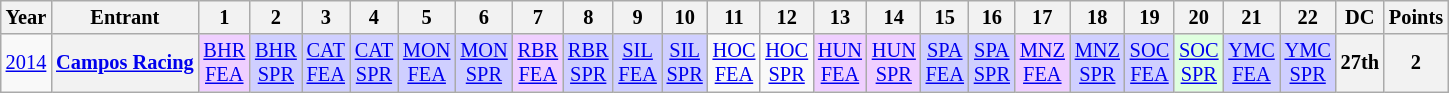<table class="wikitable" style="text-align:center; font-size:85%">
<tr>
<th>Year</th>
<th>Entrant</th>
<th>1</th>
<th>2</th>
<th>3</th>
<th>4</th>
<th>5</th>
<th>6</th>
<th>7</th>
<th>8</th>
<th>9</th>
<th>10</th>
<th>11</th>
<th>12</th>
<th>13</th>
<th>14</th>
<th>15</th>
<th>16</th>
<th>17</th>
<th>18</th>
<th>19</th>
<th>20</th>
<th>21</th>
<th>22</th>
<th>DC</th>
<th>Points</th>
</tr>
<tr>
<td><a href='#'>2014</a></td>
<th nowrap><a href='#'>Campos Racing</a></th>
<td style="background:#EFCFFF;"><a href='#'>BHR<br>FEA</a><br></td>
<td style="background:#CFCFFF;"><a href='#'>BHR<br>SPR</a><br></td>
<td style="background:#CFCFFF;"><a href='#'>CAT<br>FEA</a><br></td>
<td style="background:#CFCFFF;"><a href='#'>CAT<br>SPR</a><br></td>
<td style="background:#CFCFFF;"><a href='#'>MON<br>FEA</a><br></td>
<td style="background:#CFCFFF;"><a href='#'>MON<br>SPR</a><br></td>
<td style="background:#EFCFFF;"><a href='#'>RBR<br>FEA</a><br></td>
<td style="background:#CFCFFF;"><a href='#'>RBR<br>SPR</a><br></td>
<td style="background:#CFCFFF;"><a href='#'>SIL<br>FEA</a><br></td>
<td style="background:#CFCFFF;"><a href='#'>SIL<br>SPR</a><br></td>
<td><a href='#'>HOC<br>FEA</a></td>
<td><a href='#'>HOC<br>SPR</a></td>
<td style="background:#EFCFFF;"><a href='#'>HUN<br>FEA</a><br></td>
<td style="background:#EFCFFF;"><a href='#'>HUN<br>SPR</a><br></td>
<td style="background:#CFCFFF;"><a href='#'>SPA<br>FEA</a><br></td>
<td style="background:#CFCFFF;"><a href='#'>SPA<br>SPR</a><br></td>
<td style="background:#EFCFFF;"><a href='#'>MNZ<br>FEA</a><br></td>
<td style="background:#CFCFFF;"><a href='#'>MNZ<br>SPR</a><br></td>
<td style="background:#CFCFFF;"><a href='#'>SOC<br>FEA</a><br></td>
<td style="background:#DFFFDF;"><a href='#'>SOC<br>SPR</a><br></td>
<td style="background:#CFCFFF;"><a href='#'>YMC<br>FEA</a><br></td>
<td style="background:#CFCFFF;"><a href='#'>YMC<br>SPR</a><br></td>
<th>27th</th>
<th>2</th>
</tr>
</table>
